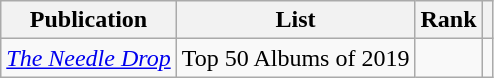<table class="sortable wikitable">
<tr>
<th>Publication</th>
<th>List</th>
<th>Rank</th>
<th class="unsortable"></th>
</tr>
<tr>
<td><em><a href='#'>The Needle Drop</a></em></td>
<td>Top 50 Albums of 2019</td>
<td></td>
<td></td>
</tr>
</table>
